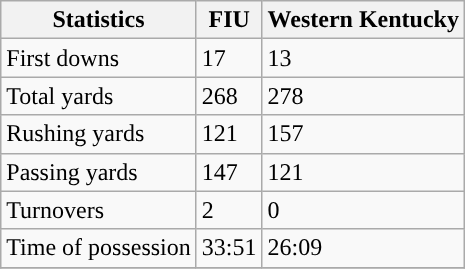<table class="wikitable">
<tr>
<th>Statistics</th>
<th>FIU</th>
<th>Western Kentucky</th>
</tr>
<tr>
<td>First downs</td>
<td>17</td>
<td>13</td>
</tr>
<tr>
<td>Total yards</td>
<td>268</td>
<td>278</td>
</tr>
<tr>
<td>Rushing yards</td>
<td>121</td>
<td>157</td>
</tr>
<tr>
<td>Passing yards</td>
<td>147</td>
<td>121</td>
</tr>
<tr>
<td>Turnovers</td>
<td>2</td>
<td>0</td>
</tr>
<tr>
<td>Time of possession</td>
<td>33:51</td>
<td>26:09</td>
</tr>
<tr>
</tr>
</table>
